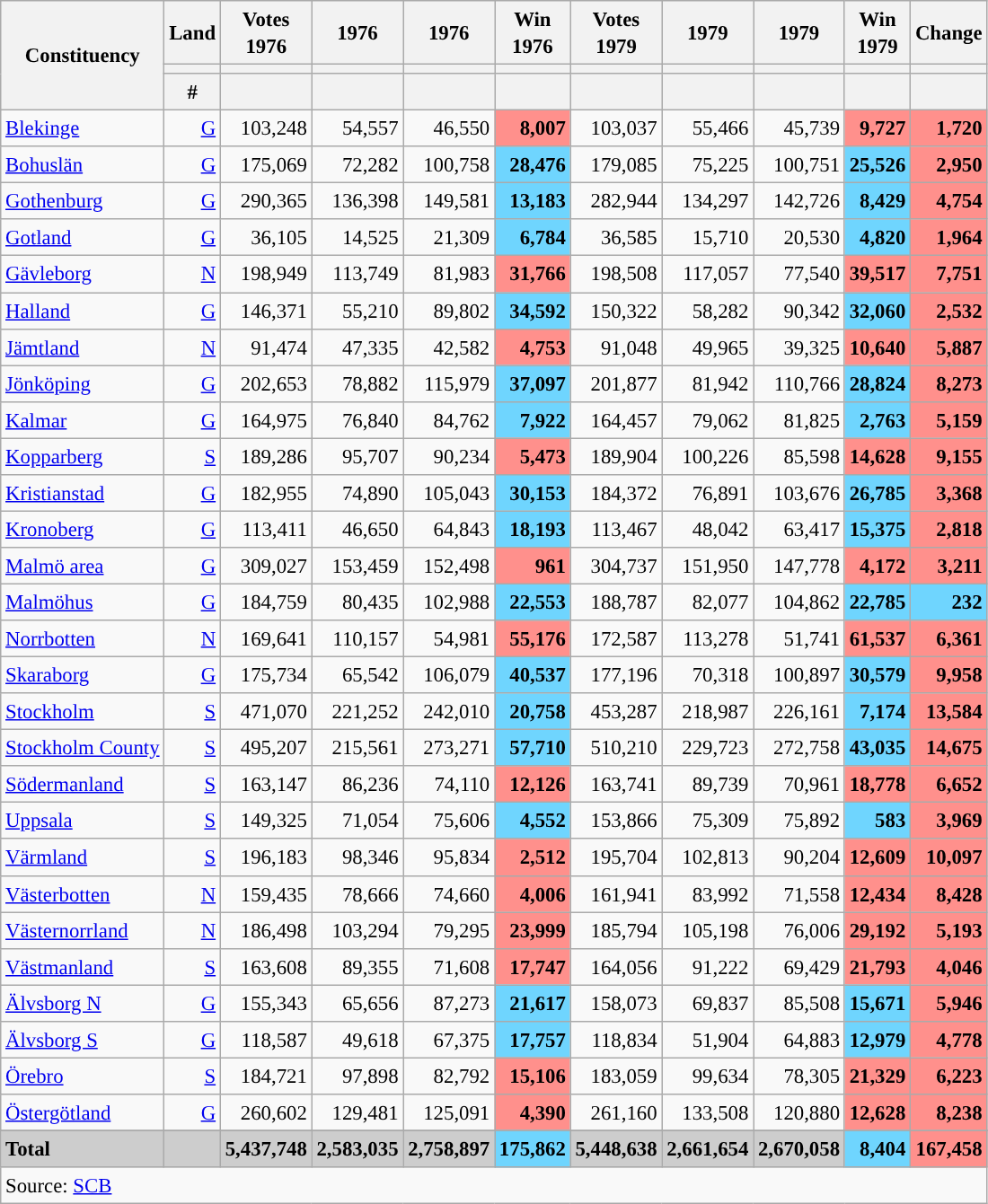<table class="wikitable sortable" style="text-align:right; font-size:95%; line-height:20px;">
<tr>
<th rowspan="3">Constituency</th>
<th>Land</th>
<th width="30px" class="unsortable">Votes 1976</th>
<th> 1976</th>
<th> 1976</th>
<th width="30px" class="unsortable">Win 1976</th>
<th width="30px" class="unsortable">Votes 1979</th>
<th> 1979</th>
<th> 1979</th>
<th width="30px" class="unsortable">Win 1979</th>
<th width="30px" class="unsortable">Change</th>
</tr>
<tr>
<th></th>
<th></th>
<th style="background:"></th>
<th style="background:"></th>
<th></th>
<th></th>
<th style="background:"></th>
<th style="background:"></th>
<th></th>
<th></th>
</tr>
<tr>
<th data-sort-type="number">#</th>
<th data-sort-type="number"></th>
<th data-sort-type="number"></th>
<th data-sort-type="number"></th>
<th data-sort-type="number"></th>
<th data-sort-type="number"></th>
<th data-sort-type="number"></th>
<th data-sort-type="number"></th>
<th data-sort-type="number"></th>
<th data-sort-type="number"></th>
</tr>
<tr>
<td align="left"><a href='#'>Blekinge</a></td>
<td><a href='#'>G</a></td>
<td>103,248</td>
<td>54,557</td>
<td>46,550</td>
<td bgcolor=#ff908c><strong>8,007</strong></td>
<td>103,037</td>
<td>55,466</td>
<td>45,739</td>
<td bgcolor=#ff908c><strong>9,727</strong></td>
<td bgcolor=#ff908c><strong>1,720</strong></td>
</tr>
<tr>
<td align="left"><a href='#'>Bohuslän</a></td>
<td><a href='#'>G</a></td>
<td>175,069</td>
<td>72,282</td>
<td>100,758</td>
<td bgcolor=#6fd5fe><strong>28,476</strong></td>
<td>179,085</td>
<td>75,225</td>
<td>100,751</td>
<td bgcolor=#6fd5fe><strong>25,526</strong></td>
<td bgcolor=#ff908c><strong>2,950</strong></td>
</tr>
<tr>
<td align="left"><a href='#'>Gothenburg</a></td>
<td><a href='#'>G</a></td>
<td>290,365</td>
<td>136,398</td>
<td>149,581</td>
<td bgcolor=#6fd5fe><strong>13,183</strong></td>
<td>282,944</td>
<td>134,297</td>
<td>142,726</td>
<td bgcolor=#6fd5fe><strong>8,429</strong></td>
<td bgcolor=#ff908c><strong>4,754</strong></td>
</tr>
<tr>
<td align="left"><a href='#'>Gotland</a></td>
<td><a href='#'>G</a></td>
<td>36,105</td>
<td>14,525</td>
<td>21,309</td>
<td bgcolor=#6fd5fe><strong>6,784</strong></td>
<td>36,585</td>
<td>15,710</td>
<td>20,530</td>
<td bgcolor=#6fd5fe><strong>4,820</strong></td>
<td bgcolor=#ff908c><strong>1,964</strong></td>
</tr>
<tr>
<td align="left"><a href='#'>Gävleborg</a></td>
<td><a href='#'>N</a></td>
<td>198,949</td>
<td>113,749</td>
<td>81,983</td>
<td bgcolor=#ff908c><strong>31,766</strong></td>
<td>198,508</td>
<td>117,057</td>
<td>77,540</td>
<td bgcolor=#ff908c><strong>39,517</strong></td>
<td bgcolor=#ff908c><strong>7,751</strong></td>
</tr>
<tr>
<td align="left"><a href='#'>Halland</a></td>
<td><a href='#'>G</a></td>
<td>146,371</td>
<td>55,210</td>
<td>89,802</td>
<td bgcolor=#6fd5fe><strong>34,592</strong></td>
<td>150,322</td>
<td>58,282</td>
<td>90,342</td>
<td bgcolor=#6fd5fe><strong>32,060</strong></td>
<td bgcolor=#ff908c><strong>2,532</strong></td>
</tr>
<tr>
<td align="left"><a href='#'>Jämtland</a></td>
<td><a href='#'>N</a></td>
<td>91,474</td>
<td>47,335</td>
<td>42,582</td>
<td bgcolor=#ff908c><strong>4,753</strong></td>
<td>91,048</td>
<td>49,965</td>
<td>39,325</td>
<td bgcolor=#ff908c><strong>10,640</strong></td>
<td bgcolor=#ff908c><strong>5,887</strong></td>
</tr>
<tr>
<td align="left"><a href='#'>Jönköping</a></td>
<td><a href='#'>G</a></td>
<td>202,653</td>
<td>78,882</td>
<td>115,979</td>
<td bgcolor=#6fd5fe><strong>37,097</strong></td>
<td>201,877</td>
<td>81,942</td>
<td>110,766</td>
<td bgcolor=#6fd5fe><strong>28,824</strong></td>
<td bgcolor=#ff908c><strong>8,273</strong></td>
</tr>
<tr>
<td align="left"><a href='#'>Kalmar</a></td>
<td><a href='#'>G</a></td>
<td>164,975</td>
<td>76,840</td>
<td>84,762</td>
<td bgcolor=#6fd5fe><strong>7,922</strong></td>
<td>164,457</td>
<td>79,062</td>
<td>81,825</td>
<td bgcolor=#6fd5fe><strong>2,763</strong></td>
<td bgcolor=#ff908c><strong>5,159</strong></td>
</tr>
<tr>
<td align="left"><a href='#'>Kopparberg</a></td>
<td><a href='#'>S</a></td>
<td>189,286</td>
<td>95,707</td>
<td>90,234</td>
<td bgcolor=#ff908c><strong>5,473</strong></td>
<td>189,904</td>
<td>100,226</td>
<td>85,598</td>
<td bgcolor=#ff908c><strong>14,628</strong></td>
<td bgcolor=#ff908c><strong>9,155</strong></td>
</tr>
<tr>
<td align="left"><a href='#'>Kristianstad</a></td>
<td><a href='#'>G</a></td>
<td>182,955</td>
<td>74,890</td>
<td>105,043</td>
<td bgcolor=#6fd5fe><strong>30,153</strong></td>
<td>184,372</td>
<td>76,891</td>
<td>103,676</td>
<td bgcolor=#6fd5fe><strong>26,785</strong></td>
<td bgcolor=#ff908c><strong>3,368</strong></td>
</tr>
<tr>
<td align="left"><a href='#'>Kronoberg</a></td>
<td><a href='#'>G</a></td>
<td>113,411</td>
<td>46,650</td>
<td>64,843</td>
<td bgcolor=#6fd5fe><strong>18,193</strong></td>
<td>113,467</td>
<td>48,042</td>
<td>63,417</td>
<td bgcolor=#6fd5fe><strong>15,375</strong></td>
<td bgcolor=#ff908c><strong>2,818</strong></td>
</tr>
<tr>
<td align="left"><a href='#'>Malmö area</a></td>
<td><a href='#'>G</a></td>
<td>309,027</td>
<td>153,459</td>
<td>152,498</td>
<td bgcolor=#ff908c><strong>961</strong></td>
<td>304,737</td>
<td>151,950</td>
<td>147,778</td>
<td bgcolor=#ff908c><strong>4,172</strong></td>
<td bgcolor=#ff908c><strong>3,211</strong></td>
</tr>
<tr>
<td align="left"><a href='#'>Malmöhus</a></td>
<td><a href='#'>G</a></td>
<td>184,759</td>
<td>80,435</td>
<td>102,988</td>
<td bgcolor=#6fd5fe><strong>22,553</strong></td>
<td>188,787</td>
<td>82,077</td>
<td>104,862</td>
<td bgcolor=#6fd5fe><strong>22,785</strong></td>
<td bgcolor=#6fd5fe><strong>232</strong></td>
</tr>
<tr>
<td align="left"><a href='#'>Norrbotten</a></td>
<td><a href='#'>N</a></td>
<td>169,641</td>
<td>110,157</td>
<td>54,981</td>
<td bgcolor=#ff908c><strong>55,176</strong></td>
<td>172,587</td>
<td>113,278</td>
<td>51,741</td>
<td bgcolor=#ff908c><strong>61,537</strong></td>
<td bgcolor=#ff908c><strong>6,361</strong></td>
</tr>
<tr>
<td align="left"><a href='#'>Skaraborg</a></td>
<td><a href='#'>G</a></td>
<td>175,734</td>
<td>65,542</td>
<td>106,079</td>
<td bgcolor=#6fd5fe><strong>40,537</strong></td>
<td>177,196</td>
<td>70,318</td>
<td>100,897</td>
<td bgcolor=#6fd5fe><strong>30,579</strong></td>
<td bgcolor=#ff908c><strong>9,958</strong></td>
</tr>
<tr>
<td align="left"><a href='#'>Stockholm</a></td>
<td><a href='#'>S</a></td>
<td>471,070</td>
<td>221,252</td>
<td>242,010</td>
<td bgcolor=#6fd5fe><strong>20,758</strong></td>
<td>453,287</td>
<td>218,987</td>
<td>226,161</td>
<td bgcolor=#6fd5fe><strong>7,174</strong></td>
<td bgcolor=#ff908c><strong>13,584</strong></td>
</tr>
<tr>
<td align="left"><a href='#'>Stockholm County</a></td>
<td><a href='#'>S</a></td>
<td>495,207</td>
<td>215,561</td>
<td>273,271</td>
<td bgcolor=#6fd5fe><strong>57,710</strong></td>
<td>510,210</td>
<td>229,723</td>
<td>272,758</td>
<td bgcolor=#6fd5fe><strong>43,035</strong></td>
<td bgcolor=#ff908c><strong>14,675</strong></td>
</tr>
<tr>
<td align="left"><a href='#'>Södermanland</a></td>
<td><a href='#'>S</a></td>
<td>163,147</td>
<td>86,236</td>
<td>74,110</td>
<td bgcolor=#ff908c><strong>12,126</strong></td>
<td>163,741</td>
<td>89,739</td>
<td>70,961</td>
<td bgcolor=#ff908c><strong>18,778</strong></td>
<td bgcolor=#ff908c><strong>6,652</strong></td>
</tr>
<tr>
<td align="left"><a href='#'>Uppsala</a></td>
<td><a href='#'>S</a></td>
<td>149,325</td>
<td>71,054</td>
<td>75,606</td>
<td bgcolor=#6fd5fe><strong>4,552</strong></td>
<td>153,866</td>
<td>75,309</td>
<td>75,892</td>
<td bgcolor=#6fd5fe><strong>583</strong></td>
<td bgcolor=#ff908c><strong>3,969</strong></td>
</tr>
<tr>
<td align="left"><a href='#'>Värmland</a></td>
<td><a href='#'>S</a></td>
<td>196,183</td>
<td>98,346</td>
<td>95,834</td>
<td bgcolor=#ff908c><strong>2,512</strong></td>
<td>195,704</td>
<td>102,813</td>
<td>90,204</td>
<td bgcolor=#ff908c><strong>12,609</strong></td>
<td bgcolor=#ff908c><strong>10,097</strong></td>
</tr>
<tr>
<td align="left"><a href='#'>Västerbotten</a></td>
<td><a href='#'>N</a></td>
<td>159,435</td>
<td>78,666</td>
<td>74,660</td>
<td bgcolor=#ff908c><strong>4,006</strong></td>
<td>161,941</td>
<td>83,992</td>
<td>71,558</td>
<td bgcolor=#ff908c><strong>12,434</strong></td>
<td bgcolor=#ff908c><strong>8,428</strong></td>
</tr>
<tr>
<td align="left"><a href='#'>Västernorrland</a></td>
<td><a href='#'>N</a></td>
<td>186,498</td>
<td>103,294</td>
<td>79,295</td>
<td bgcolor=#ff908c><strong>23,999</strong></td>
<td>185,794</td>
<td>105,198</td>
<td>76,006</td>
<td bgcolor=#ff908c><strong>29,192</strong></td>
<td bgcolor=#ff908c><strong>5,193</strong></td>
</tr>
<tr>
<td align="left"><a href='#'>Västmanland</a></td>
<td><a href='#'>S</a></td>
<td>163,608</td>
<td>89,355</td>
<td>71,608</td>
<td bgcolor=#ff908c><strong>17,747</strong></td>
<td>164,056</td>
<td>91,222</td>
<td>69,429</td>
<td bgcolor=#ff908c><strong>21,793</strong></td>
<td bgcolor=#ff908c><strong>4,046</strong></td>
</tr>
<tr>
<td align="left"><a href='#'>Älvsborg N</a></td>
<td><a href='#'>G</a></td>
<td>155,343</td>
<td>65,656</td>
<td>87,273</td>
<td bgcolor=#6fd5fe><strong>21,617</strong></td>
<td>158,073</td>
<td>69,837</td>
<td>85,508</td>
<td bgcolor=#6fd5fe><strong>15,671</strong></td>
<td bgcolor=#ff908c><strong>5,946</strong></td>
</tr>
<tr>
<td align="left"><a href='#'>Älvsborg S</a></td>
<td><a href='#'>G</a></td>
<td>118,587</td>
<td>49,618</td>
<td>67,375</td>
<td bgcolor=#6fd5fe><strong>17,757</strong></td>
<td>118,834</td>
<td>51,904</td>
<td>64,883</td>
<td bgcolor=#6fd5fe><strong>12,979</strong></td>
<td bgcolor=#ff908c><strong>4,778</strong></td>
</tr>
<tr>
<td align="left"><a href='#'>Örebro</a></td>
<td><a href='#'>S</a></td>
<td>184,721</td>
<td>97,898</td>
<td>82,792</td>
<td bgcolor=#ff908c><strong>15,106</strong></td>
<td>183,059</td>
<td>99,634</td>
<td>78,305</td>
<td bgcolor=#ff908c><strong>21,329</strong></td>
<td bgcolor=#ff908c><strong>6,223</strong></td>
</tr>
<tr>
<td align="left"><a href='#'>Östergötland</a></td>
<td><a href='#'>G</a></td>
<td>260,602</td>
<td>129,481</td>
<td>125,091</td>
<td bgcolor=#ff908c><strong>4,390</strong></td>
<td>261,160</td>
<td>133,508</td>
<td>120,880</td>
<td bgcolor=#ff908c><strong>12,628</strong></td>
<td bgcolor=#ff908c><strong>8,238</strong></td>
</tr>
<tr>
</tr>
<tr style="background:#CDCDCD;">
<td align="left"><strong>Total</strong></td>
<td></td>
<td><strong>5,437,748</strong></td>
<td><strong>2,583,035</strong></td>
<td><strong>2,758,897</strong></td>
<td bgcolor=#6fd5fe><strong>175,862</strong></td>
<td><strong>5,448,638</strong></td>
<td><strong>2,661,654</strong></td>
<td><strong>2,670,058</strong></td>
<td bgcolor=#6fd5fe><strong>8,404</strong></td>
<td bgcolor=#ff908c><strong>167,458</strong></td>
</tr>
<tr>
<td colspan="11" align="left">Source: <a href='#'>SCB</a></td>
</tr>
</table>
